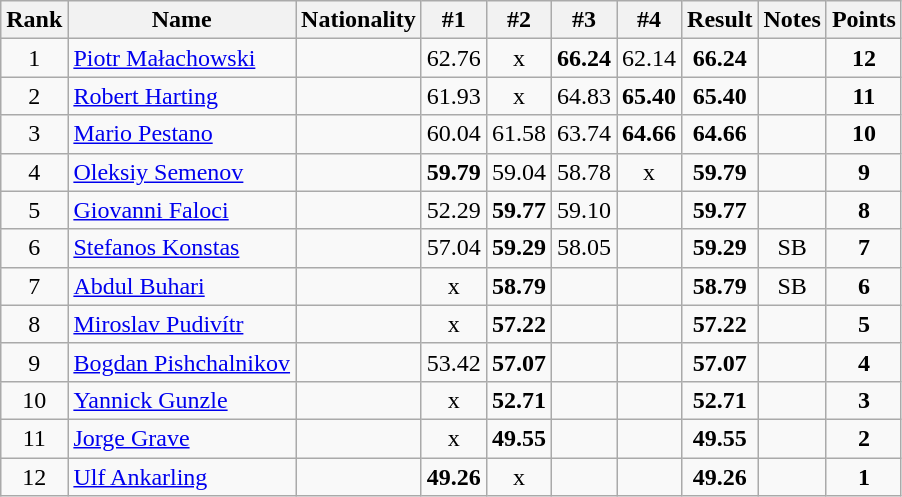<table class="wikitable sortable" style="text-align:center">
<tr>
<th>Rank</th>
<th>Name</th>
<th>Nationality</th>
<th>#1</th>
<th>#2</th>
<th>#3</th>
<th>#4</th>
<th>Result</th>
<th>Notes</th>
<th>Points</th>
</tr>
<tr>
<td>1</td>
<td align=left><a href='#'>Piotr Małachowski</a></td>
<td align=left></td>
<td>62.76</td>
<td>x</td>
<td><strong>66.24</strong></td>
<td>62.14</td>
<td><strong>66.24</strong></td>
<td></td>
<td><strong>12</strong></td>
</tr>
<tr>
<td>2</td>
<td align=left><a href='#'>Robert Harting</a></td>
<td align=left></td>
<td>61.93</td>
<td>x</td>
<td>64.83</td>
<td><strong>65.40</strong></td>
<td><strong>65.40</strong></td>
<td></td>
<td><strong>11</strong></td>
</tr>
<tr>
<td>3</td>
<td align=left><a href='#'>Mario Pestano</a></td>
<td align=left></td>
<td>60.04</td>
<td>61.58</td>
<td>63.74</td>
<td><strong>64.66</strong></td>
<td><strong>64.66</strong></td>
<td></td>
<td><strong>10</strong></td>
</tr>
<tr>
<td>4</td>
<td align=left><a href='#'>Oleksiy Semenov</a></td>
<td align=left></td>
<td><strong>59.79</strong></td>
<td>59.04</td>
<td>58.78</td>
<td>x</td>
<td><strong>59.79</strong></td>
<td></td>
<td><strong>9</strong></td>
</tr>
<tr>
<td>5</td>
<td align=left><a href='#'>Giovanni Faloci</a></td>
<td align=left></td>
<td>52.29</td>
<td><strong>59.77</strong></td>
<td>59.10</td>
<td></td>
<td><strong>59.77</strong></td>
<td></td>
<td><strong>8</strong></td>
</tr>
<tr>
<td>6</td>
<td align=left><a href='#'>Stefanos Konstas</a></td>
<td align=left></td>
<td>57.04</td>
<td><strong>59.29</strong></td>
<td>58.05</td>
<td></td>
<td><strong>59.29</strong></td>
<td>SB</td>
<td><strong>7</strong></td>
</tr>
<tr>
<td>7</td>
<td align=left><a href='#'>Abdul Buhari</a></td>
<td align=left></td>
<td>x</td>
<td><strong>58.79</strong></td>
<td></td>
<td></td>
<td><strong>58.79</strong></td>
<td>SB</td>
<td><strong>6</strong></td>
</tr>
<tr>
<td>8</td>
<td align=left><a href='#'>Miroslav Pudivítr</a></td>
<td align=left></td>
<td>x</td>
<td><strong>57.22</strong></td>
<td></td>
<td></td>
<td><strong>57.22</strong></td>
<td></td>
<td><strong>5</strong></td>
</tr>
<tr>
<td>9</td>
<td align=left><a href='#'>Bogdan Pishchalnikov</a></td>
<td align=left></td>
<td>53.42</td>
<td><strong>57.07</strong></td>
<td></td>
<td></td>
<td><strong>57.07</strong></td>
<td></td>
<td><strong>4</strong></td>
</tr>
<tr>
<td>10</td>
<td align=left><a href='#'>Yannick Gunzle</a></td>
<td align=left></td>
<td>x</td>
<td><strong>52.71</strong></td>
<td></td>
<td></td>
<td><strong>52.71</strong></td>
<td></td>
<td><strong>3</strong></td>
</tr>
<tr>
<td>11</td>
<td align=left><a href='#'>Jorge Grave</a></td>
<td align=left></td>
<td>x</td>
<td><strong>49.55</strong></td>
<td></td>
<td></td>
<td><strong>49.55</strong></td>
<td></td>
<td><strong>2</strong></td>
</tr>
<tr>
<td>12</td>
<td align=left><a href='#'>Ulf Ankarling</a></td>
<td align=left></td>
<td><strong>49.26</strong></td>
<td>x</td>
<td></td>
<td></td>
<td><strong>49.26</strong></td>
<td></td>
<td><strong>1</strong></td>
</tr>
</table>
